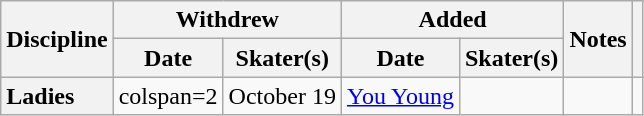<table class="wikitable unsortable">
<tr>
<th scope="col" rowspan=2>Discipline</th>
<th scope="col" colspan=2>Withdrew</th>
<th scope="col" colspan=2>Added</th>
<th scope="col" rowspan=2>Notes</th>
<th scope="col" rowspan=2></th>
</tr>
<tr>
<th>Date</th>
<th>Skater(s)</th>
<th>Date</th>
<th>Skater(s)</th>
</tr>
<tr>
<th scope="row" style="text-align:left">Ladies</th>
<td>colspan=2 </td>
<td>October 19</td>
<td> <a href='#'>You Young</a></td>
<td></td>
<td></td>
</tr>
</table>
